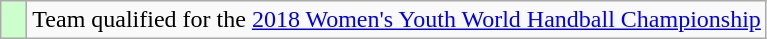<table class="wikitable" style="text-align: left;">
<tr>
<td width=10px bgcolor=#ccffcc></td>
<td>Team qualified for the <a href='#'>2018 Women's Youth World Handball Championship</a></td>
</tr>
</table>
